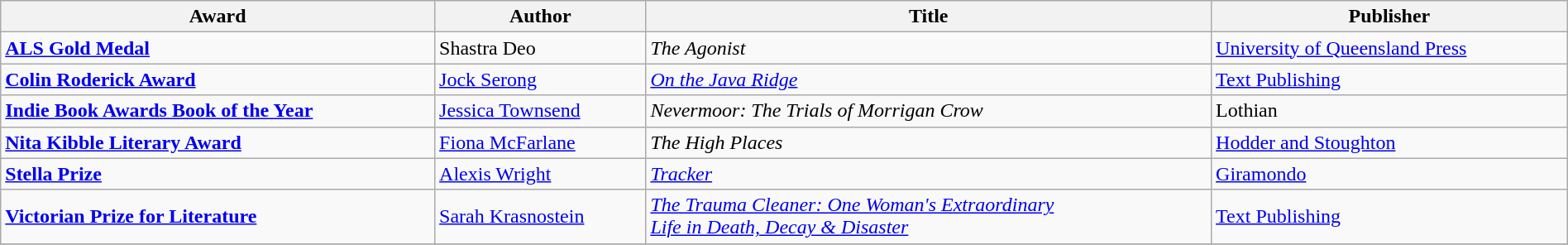<table class="wikitable" width=100%>
<tr>
<th>Award</th>
<th>Author</th>
<th>Title</th>
<th>Publisher</th>
</tr>
<tr>
<td><strong><a href='#'>ALS Gold Medal</a></strong></td>
<td>Shastra Deo</td>
<td><em>The Agonist</em></td>
<td><a href='#'>University of Queensland Press</a></td>
</tr>
<tr>
<td><strong><a href='#'>Colin Roderick Award</a></strong></td>
<td><a href='#'>Jock Serong</a></td>
<td><em><a href='#'>On the Java Ridge</a></em></td>
<td><a href='#'>Text Publishing</a></td>
</tr>
<tr>
<td><strong><a href='#'>Indie Book Awards Book of the Year</a></strong></td>
<td><a href='#'>Jessica Townsend</a></td>
<td><em>Nevermoor: The Trials of Morrigan Crow</em></td>
<td>Lothian</td>
</tr>
<tr>
<td><strong><a href='#'>Nita Kibble Literary Award</a></strong></td>
<td><a href='#'>Fiona McFarlane</a></td>
<td><em>The High Places</em></td>
<td><a href='#'>Hodder and Stoughton</a></td>
</tr>
<tr>
<td><strong><a href='#'>Stella Prize</a></strong></td>
<td><a href='#'>Alexis Wright</a></td>
<td><em><a href='#'>Tracker</a></em></td>
<td><a href='#'>Giramondo</a></td>
</tr>
<tr>
<td><strong><a href='#'>Victorian Prize for Literature</a></strong></td>
<td><a href='#'>Sarah Krasnostein</a></td>
<td><em><a href='#'>The Trauma Cleaner: One Woman's Extraordinary<br>Life in Death, Decay & Disaster</a></em></td>
<td><a href='#'>Text Publishing</a></td>
</tr>
<tr>
</tr>
</table>
